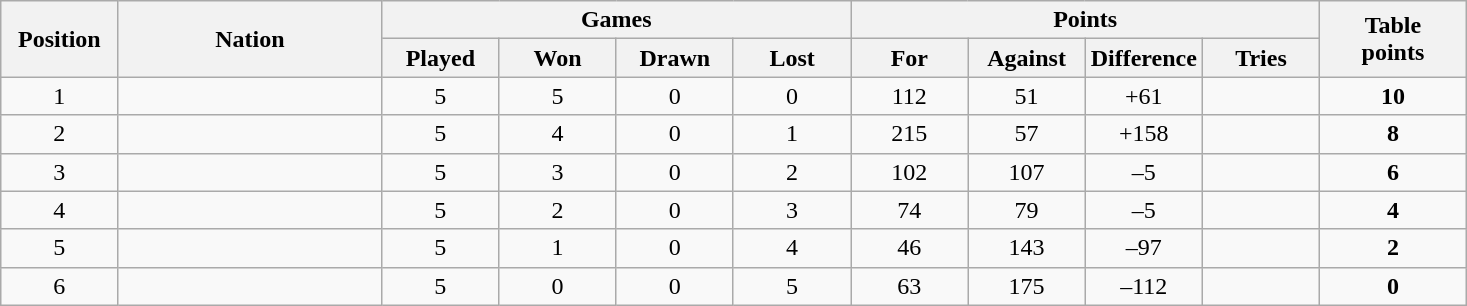<table class="wikitable" style="text-align:center">
<tr>
<th rowspan="2" style="width:8%;">Position</th>
<th rowspan="2" style="width:18%;">Nation</th>
<th colspan="4" style="width:32%;">Games</th>
<th colspan="4" style="width:32%;">Points</th>
<th rowspan="2" style="width:10%;">Table<br>points</th>
</tr>
<tr>
<th style="width:8%;">Played</th>
<th style="width:8%;">Won</th>
<th style="width:8%;">Drawn</th>
<th style="width:8%;">Lost</th>
<th style="width:8%;">For</th>
<th style="width:8%;">Against</th>
<th style="width:8%;">Difference</th>
<th style="width:8%;">Tries</th>
</tr>
<tr>
<td>1</td>
<td align="left"></td>
<td>5</td>
<td>5</td>
<td>0</td>
<td>0</td>
<td>112</td>
<td>51</td>
<td>+61</td>
<td></td>
<td><strong>10</strong></td>
</tr>
<tr>
<td>2</td>
<td align="left"></td>
<td>5</td>
<td>4</td>
<td>0</td>
<td>1</td>
<td>215</td>
<td>57</td>
<td>+158</td>
<td></td>
<td><strong>8</strong></td>
</tr>
<tr>
<td>3</td>
<td align="left"></td>
<td>5</td>
<td>3</td>
<td>0</td>
<td>2</td>
<td>102</td>
<td>107</td>
<td>–5</td>
<td></td>
<td><strong>6</strong></td>
</tr>
<tr>
<td>4</td>
<td align="left"></td>
<td>5</td>
<td>2</td>
<td>0</td>
<td>3</td>
<td>74</td>
<td>79</td>
<td>–5</td>
<td></td>
<td><strong>4</strong></td>
</tr>
<tr>
<td>5</td>
<td align="left"></td>
<td>5</td>
<td>1</td>
<td>0</td>
<td>4</td>
<td>46</td>
<td>143</td>
<td>–97</td>
<td></td>
<td><strong>2</strong></td>
</tr>
<tr>
<td>6</td>
<td align="left"></td>
<td>5</td>
<td>0</td>
<td>0</td>
<td>5</td>
<td>63</td>
<td>175</td>
<td>–112</td>
<td></td>
<td><strong>0</strong></td>
</tr>
</table>
